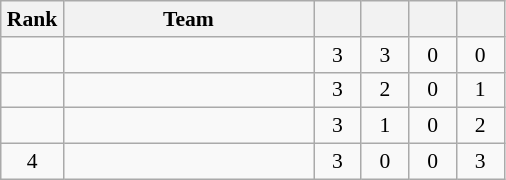<table class="wikitable" style="text-align:center; font-size:90%;">
<tr>
<th width=35>Rank</th>
<th width=160>Team</th>
<th width=25></th>
<th width=25></th>
<th width=25></th>
<th width=25></th>
</tr>
<tr>
<td></td>
<td align=left></td>
<td>3</td>
<td>3</td>
<td>0</td>
<td>0</td>
</tr>
<tr>
<td></td>
<td align=left></td>
<td>3</td>
<td>2</td>
<td>0</td>
<td>1</td>
</tr>
<tr>
<td></td>
<td align=left></td>
<td>3</td>
<td>1</td>
<td>0</td>
<td>2</td>
</tr>
<tr>
<td>4</td>
<td align=left></td>
<td>3</td>
<td>0</td>
<td>0</td>
<td>3</td>
</tr>
</table>
